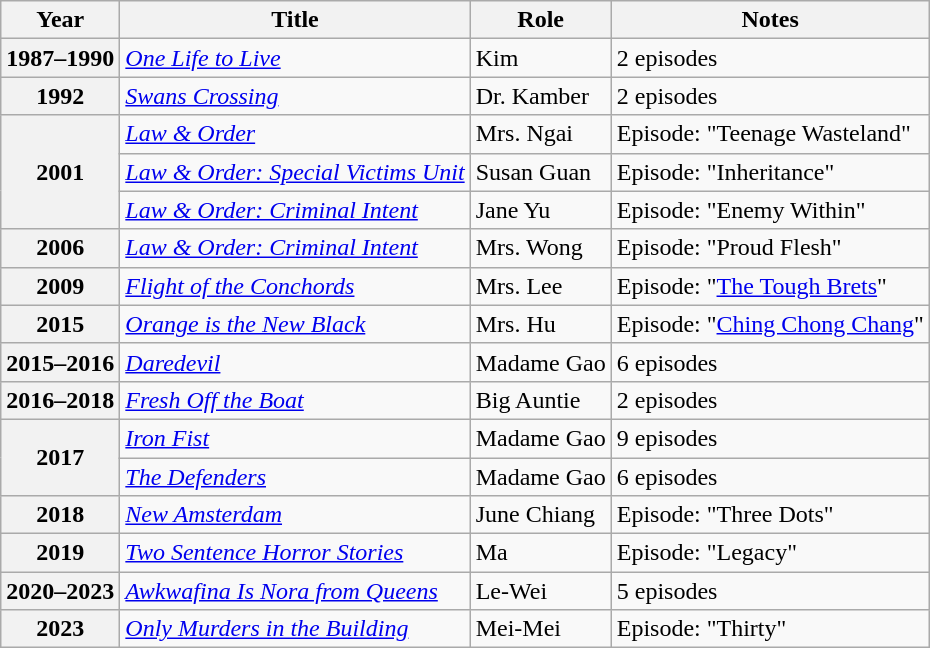<table class="wikitable plainrowheaders sortable">
<tr>
<th scope="col">Year</th>
<th scope="col">Title</th>
<th scope="col">Role</th>
<th scope="col" class="unsortable">Notes</th>
</tr>
<tr>
<th scope="row">1987–1990</th>
<td><em><a href='#'>One Life to Live</a></em></td>
<td>Kim</td>
<td>2 episodes</td>
</tr>
<tr>
<th scope="row">1992</th>
<td><em><a href='#'>Swans Crossing</a></em></td>
<td>Dr. Kamber</td>
<td>2 episodes</td>
</tr>
<tr>
<th scope="row" rowspan="3">2001</th>
<td><em><a href='#'>Law & Order</a></em></td>
<td>Mrs. Ngai</td>
<td>Episode: "Teenage Wasteland"</td>
</tr>
<tr>
<td><em><a href='#'>Law & Order: Special Victims Unit</a></em></td>
<td>Susan Guan</td>
<td>Episode: "Inheritance"</td>
</tr>
<tr>
<td><em><a href='#'>Law & Order: Criminal Intent</a></em></td>
<td>Jane Yu</td>
<td>Episode: "Enemy Within"</td>
</tr>
<tr>
<th scope="row">2006</th>
<td><em><a href='#'>Law & Order: Criminal Intent</a></em></td>
<td>Mrs. Wong</td>
<td>Episode: "Proud Flesh"</td>
</tr>
<tr>
<th scope="row">2009</th>
<td><em><a href='#'>Flight of the Conchords</a></em></td>
<td>Mrs. Lee</td>
<td>Episode: "<a href='#'>The Tough Brets</a>"</td>
</tr>
<tr>
<th scope="row">2015</th>
<td><em><a href='#'>Orange is the New Black</a></em></td>
<td>Mrs. Hu</td>
<td>Episode: "<a href='#'>Ching Chong Chang</a>"</td>
</tr>
<tr>
<th scope="row">2015–2016</th>
<td><em><a href='#'>Daredevil</a></em></td>
<td>Madame Gao</td>
<td>6 episodes</td>
</tr>
<tr>
<th scope="row">2016–2018</th>
<td><em><a href='#'>Fresh Off the Boat</a></em></td>
<td>Big Auntie</td>
<td>2 episodes</td>
</tr>
<tr>
<th scope="row" rowspan="2">2017</th>
<td><em><a href='#'>Iron Fist</a></em></td>
<td>Madame Gao</td>
<td>9 episodes</td>
</tr>
<tr>
<td><em><a href='#'>The Defenders</a></em></td>
<td>Madame Gao</td>
<td>6 episodes</td>
</tr>
<tr>
<th scope="row">2018</th>
<td><em><a href='#'>New Amsterdam</a></em></td>
<td>June Chiang</td>
<td>Episode: "Three Dots"</td>
</tr>
<tr>
<th scope="row">2019</th>
<td><em><a href='#'>Two Sentence Horror Stories</a></em></td>
<td>Ma</td>
<td>Episode: "Legacy"</td>
</tr>
<tr>
<th scope="row">2020–2023</th>
<td><em><a href='#'>Awkwafina Is Nora from Queens</a></em></td>
<td>Le-Wei</td>
<td>5 episodes</td>
</tr>
<tr>
<th scope="row">2023</th>
<td><em><a href='#'>Only Murders in the Building</a></em></td>
<td>Mei-Mei</td>
<td>Episode: "Thirty"</td>
</tr>
</table>
